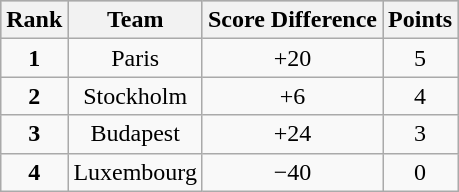<table class="wikitable">
<tr style="background:silver"!>
<th>Rank</th>
<th>Team</th>
<th>Score Difference</th>
<th>Points</th>
</tr>
<tr align="center">
<td><strong>1</strong></td>
<td>Paris</td>
<td>+20</td>
<td>5</td>
</tr>
<tr align="center">
<td><strong>2</strong></td>
<td>Stockholm</td>
<td>+6</td>
<td>4</td>
</tr>
<tr align="center">
<td><strong>3</strong></td>
<td>Budapest</td>
<td>+24</td>
<td>3</td>
</tr>
<tr align="center">
<td><strong>4</strong></td>
<td>Luxembourg</td>
<td>−40</td>
<td>0</td>
</tr>
</table>
